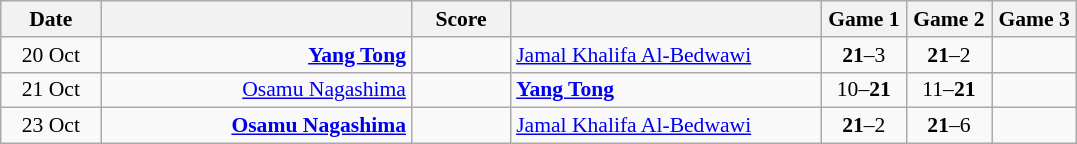<table class="wikitable" style="text-align: center; font-size:90% ">
<tr>
<th width="60">Date</th>
<th align="right" width="200"></th>
<th width="60">Score</th>
<th align="left" width="200"></th>
<th width="50">Game 1</th>
<th width="50">Game 2</th>
<th width="50">Game 3</th>
</tr>
<tr>
<td>20 Oct</td>
<td align="right"><strong><a href='#'>Yang Tong</a> </strong></td>
<td align="center"></td>
<td align="left"> <a href='#'>Jamal Khalifa Al-Bedwawi</a></td>
<td><strong>21</strong>–3</td>
<td><strong>21</strong>–2</td>
<td></td>
</tr>
<tr>
<td>21 Oct</td>
<td align="right"><a href='#'>Osamu Nagashima</a> </td>
<td align="center"></td>
<td align="left"><strong> <a href='#'>Yang Tong</a></strong></td>
<td>10–<strong>21</strong></td>
<td>11–<strong>21</strong></td>
<td></td>
</tr>
<tr>
<td>23 Oct</td>
<td align="right"><strong><a href='#'>Osamu Nagashima</a> </strong></td>
<td align="center"></td>
<td align="left"> <a href='#'>Jamal Khalifa Al-Bedwawi</a></td>
<td><strong>21</strong>–2</td>
<td><strong>21</strong>–6</td>
<td></td>
</tr>
</table>
